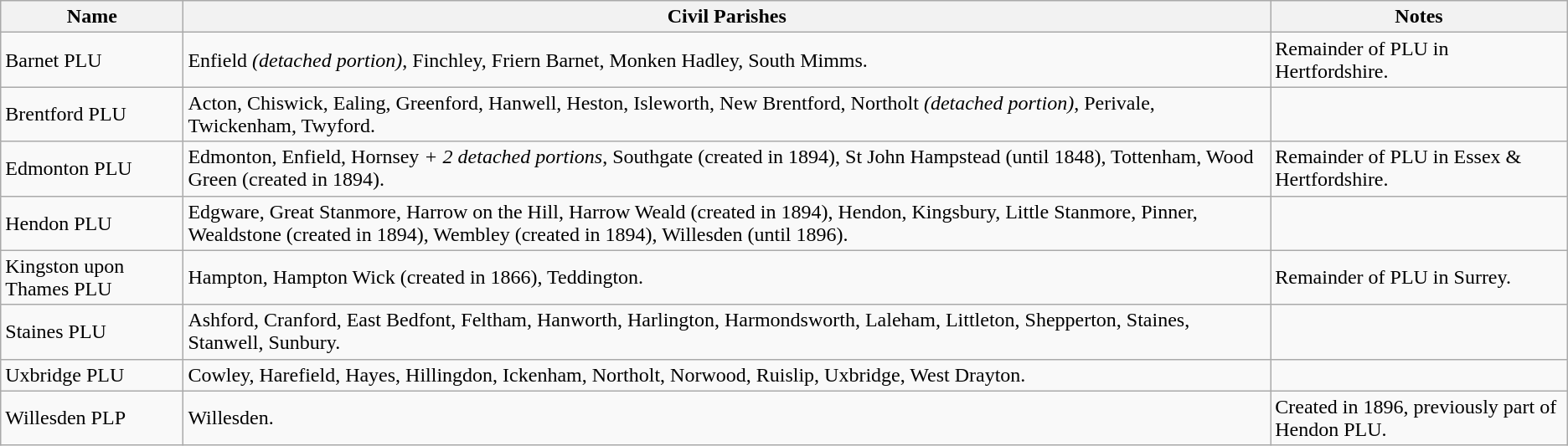<table class="wikitable">
<tr>
<th>Name</th>
<th>Civil Parishes</th>
<th>Notes</th>
</tr>
<tr>
<td>Barnet PLU</td>
<td>Enfield <em>(detached portion)</em>, Finchley, Friern Barnet, Monken Hadley, South Mimms.</td>
<td>Remainder of PLU in Hertfordshire.</td>
</tr>
<tr>
<td>Brentford PLU</td>
<td>Acton, Chiswick, Ealing, Greenford, Hanwell, Heston, Isleworth, New Brentford, Northolt <em>(detached portion)</em>, Perivale, Twickenham, Twyford.</td>
<td></td>
</tr>
<tr>
<td>Edmonton PLU</td>
<td>Edmonton, Enfield, Hornsey <em>+ 2 detached portions</em>, Southgate (created in 1894), St John Hampstead (until 1848), Tottenham, Wood Green (created in 1894).</td>
<td>Remainder of PLU in Essex & Hertfordshire.</td>
</tr>
<tr>
<td>Hendon PLU</td>
<td>Edgware, Great Stanmore, Harrow on the Hill, Harrow Weald (created in 1894), Hendon, Kingsbury, Little Stanmore, Pinner, Wealdstone (created in 1894), Wembley (created in 1894), Willesden (until 1896).</td>
<td></td>
</tr>
<tr>
<td>Kingston upon Thames PLU</td>
<td>Hampton, Hampton Wick (created in 1866), Teddington.</td>
<td>Remainder of PLU in Surrey.</td>
</tr>
<tr>
<td>Staines PLU</td>
<td>Ashford, Cranford, East Bedfont, Feltham, Hanworth, Harlington, Harmondsworth, Laleham, Littleton, Shepperton, Staines, Stanwell, Sunbury.</td>
<td></td>
</tr>
<tr>
<td>Uxbridge PLU</td>
<td>Cowley, Harefield, Hayes, Hillingdon, Ickenham, Northolt, Norwood, Ruislip, Uxbridge, West Drayton.</td>
<td></td>
</tr>
<tr>
<td>Willesden PLP</td>
<td>Willesden.</td>
<td>Created in 1896, previously part of Hendon PLU.</td>
</tr>
</table>
